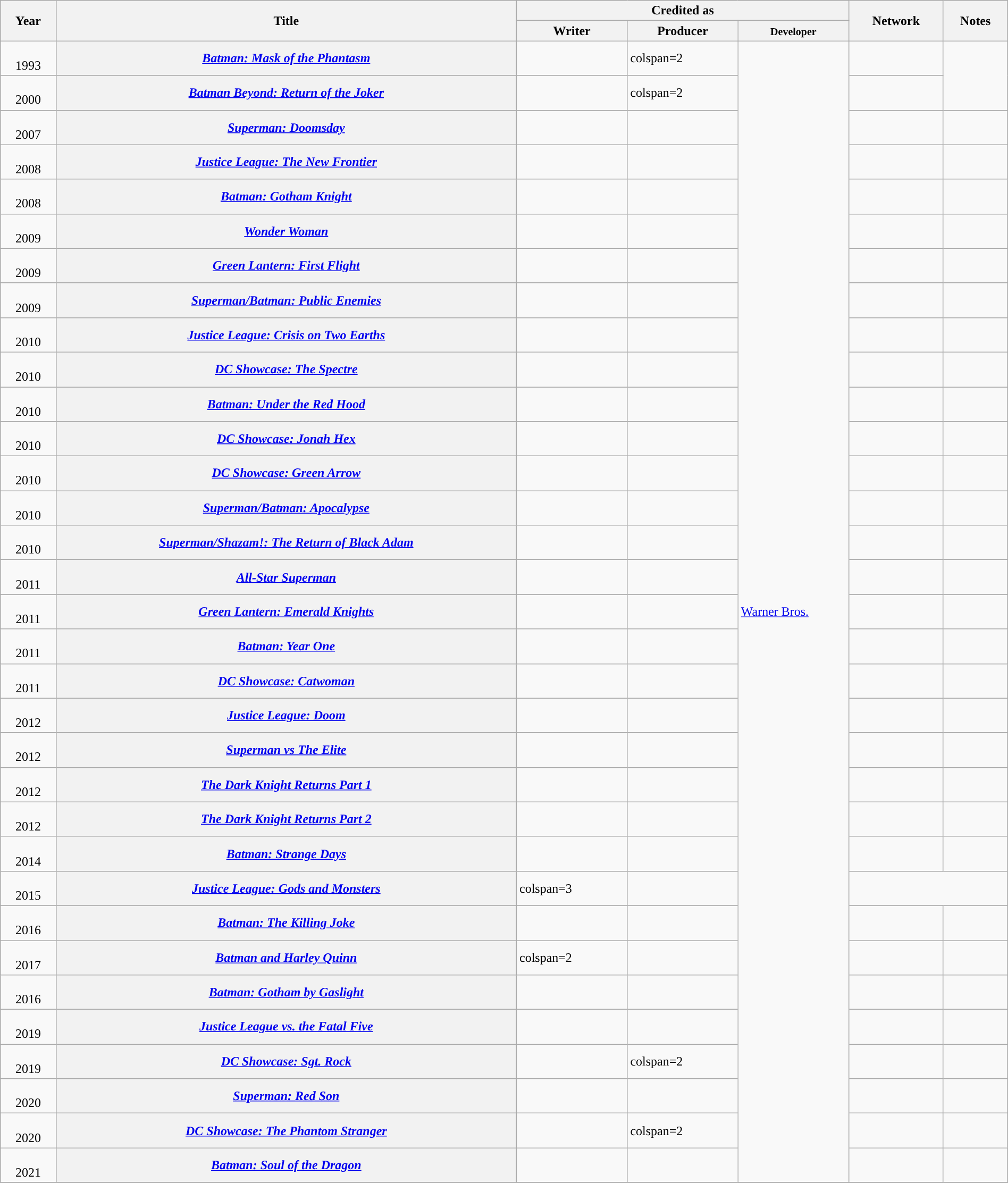<table class="wikitable plainrowheaders" style="margin-right:auto; margin-right:auto; width:100%;" style="text-align:center;">
<tr>
<th rowspan="2">Year</th>
<th rowspan="2">Title</th>
<th colspan="3">Credited as</th>
<th rowspan="2">Network</th>
<th rowspan="2">Notes</th>
</tr>
<tr>
<th width="11%">Writer</th>
<th width="11%">Producer</th>
<th width="11%"><small>Developer</small></th>
</tr>
<tr>
<td style="text-align:center;"><br>1993</td>
<th scope="row"><em><a href='#'>Batman: Mask of the Phantasm</a></em></th>
<td></td>
<td>colspan=2 </td>
<td rowspan="33"><a href='#'>Warner Bros.</a></td>
<td></td>
</tr>
<tr>
<td style="text-align:center;"><br>2000</td>
<th scope="row"><em><a href='#'>Batman Beyond: Return of the Joker</a></em></th>
<td></td>
<td>colspan=2 </td>
<td></td>
</tr>
<tr>
<td style="text-align:center;"><br>2007</td>
<th scope="row"><em><a href='#'>Superman: Doomsday</a></em></th>
<td></td>
<td></td>
<td></td>
<td></td>
</tr>
<tr>
<td style="text-align:center;"><br>2008</td>
<th scope="row"><em><a href='#'>Justice League: The New Frontier</a></em></th>
<td></td>
<td></td>
<td></td>
<td></td>
</tr>
<tr>
<td style="text-align:center;"><br>2008</td>
<th scope="row"><em><a href='#'>Batman: Gotham Knight</a></em></th>
<td></td>
<td></td>
<td></td>
<td></td>
</tr>
<tr>
<td style="text-align:center;"><br>2009</td>
<th scope="row"><em><a href='#'>Wonder Woman</a></em></th>
<td></td>
<td></td>
<td></td>
<td></td>
</tr>
<tr>
<td style="text-align:center;"><br>2009</td>
<th scope="row"><em><a href='#'>Green Lantern: First Flight</a></em></th>
<td></td>
<td></td>
<td></td>
<td></td>
</tr>
<tr>
<td style="text-align:center;"><br>2009</td>
<th scope="row"><em><a href='#'>Superman/Batman: Public Enemies</a></em></th>
<td></td>
<td></td>
<td></td>
<td></td>
</tr>
<tr>
<td style="text-align:center;"><br>2010</td>
<th scope="row"><em><a href='#'>Justice League: Crisis on Two Earths</a></em></th>
<td></td>
<td></td>
<td></td>
<td></td>
</tr>
<tr>
<td style="text-align:center;"><br>2010</td>
<th scope="row"><em><a href='#'>DC Showcase: The Spectre</a></em></th>
<td></td>
<td></td>
<td></td>
<td></td>
</tr>
<tr>
<td style="text-align:center;"><br>2010</td>
<th scope="row"><em><a href='#'>Batman: Under the Red Hood</a></em></th>
<td></td>
<td></td>
<td></td>
<td></td>
</tr>
<tr>
<td style="text-align:center;"><br>2010</td>
<th scope="row"><em><a href='#'>DC Showcase: Jonah Hex</a></em></th>
<td></td>
<td></td>
<td></td>
<td></td>
</tr>
<tr>
<td style="text-align:center;"><br>2010</td>
<th scope="row"><em><a href='#'>DC Showcase: Green Arrow</a></em></th>
<td></td>
<td></td>
<td></td>
<td></td>
</tr>
<tr>
<td style="text-align:center;"><br>2010</td>
<th scope="row"><em><a href='#'>Superman/Batman: Apocalypse</a></em></th>
<td></td>
<td></td>
<td></td>
<td></td>
</tr>
<tr>
<td style="text-align:center;"><br>2010</td>
<th scope="row"><em><a href='#'>Superman/Shazam!: The Return of Black Adam</a></em></th>
<td></td>
<td></td>
<td></td>
<td></td>
</tr>
<tr>
<td style="text-align:center;"><br>2011</td>
<th scope="row"><em><a href='#'>All-Star Superman</a></em></th>
<td></td>
<td></td>
<td></td>
<td></td>
</tr>
<tr>
<td style="text-align:center;"><br>2011</td>
<th scope="row"><em><a href='#'>Green Lantern: Emerald Knights</a></em></th>
<td></td>
<td></td>
<td></td>
<td></td>
</tr>
<tr>
<td style="text-align:center;"><br>2011</td>
<th scope="row"><em><a href='#'>Batman: Year One</a></em></th>
<td></td>
<td></td>
<td></td>
<td></td>
</tr>
<tr>
<td style="text-align:center;"><br>2011</td>
<th scope="row"><em><a href='#'>DC Showcase: Catwoman</a></em></th>
<td></td>
<td></td>
<td></td>
<td></td>
</tr>
<tr>
<td style="text-align:center;"><br>2012</td>
<th scope="row"><em><a href='#'>Justice League: Doom</a></em></th>
<td></td>
<td></td>
<td></td>
<td></td>
</tr>
<tr>
<td style="text-align:center;"><br>2012</td>
<th scope="row"><em><a href='#'>Superman vs The Elite</a></em></th>
<td></td>
<td></td>
<td></td>
<td></td>
</tr>
<tr>
<td style="text-align:center;"><br>2012</td>
<th scope="row"><em><a href='#'>The Dark Knight Returns Part 1</a></em></th>
<td></td>
<td></td>
<td></td>
<td></td>
</tr>
<tr>
<td style="text-align:center;"><br>2012</td>
<th scope="row"><em><a href='#'>The Dark Knight Returns Part 2</a></em></th>
<td></td>
<td></td>
<td></td>
<td></td>
</tr>
<tr>
<td style="text-align:center;"><br>2014</td>
<th scope="row"><em><a href='#'>Batman: Strange Days</a></em></th>
<td></td>
<td></td>
<td></td>
<td></td>
</tr>
<tr>
<td style="text-align:center;"><br>2015</td>
<th scope="row"><em><a href='#'>Justice League: Gods and Monsters</a></em></th>
<td>colspan=3 </td>
<td></td>
</tr>
<tr>
<td style="text-align:center;"><br>2016</td>
<th scope="row"><em><a href='#'>Batman: The Killing Joke</a></em></th>
<td></td>
<td></td>
<td></td>
<td></td>
</tr>
<tr>
<td style="text-align:center;"><br>2017</td>
<th scope="row"><em><a href='#'>Batman and Harley Quinn</a></em></th>
<td>colspan=2 </td>
<td></td>
<td></td>
</tr>
<tr>
<td style="text-align:center;"><br>2016</td>
<th scope="row"><em><a href='#'>Batman: Gotham by Gaslight</a></em></th>
<td></td>
<td></td>
<td></td>
<td></td>
</tr>
<tr>
<td style="text-align:center;"><br>2019</td>
<th scope="row"><em><a href='#'>Justice League vs. the Fatal Five</a></em></th>
<td></td>
<td></td>
<td></td>
<td></td>
</tr>
<tr>
<td style="text-align:center;"><br>2019</td>
<th scope="row"><em><a href='#'>DC Showcase: Sgt. Rock</a></em></th>
<td></td>
<td>colspan=2 </td>
<td></td>
</tr>
<tr>
<td style="text-align:center;"><br>2020</td>
<th scope="row"><em><a href='#'>Superman: Red Son</a></em></th>
<td></td>
<td></td>
<td></td>
<td></td>
</tr>
<tr>
<td style="text-align:center;"><br>2020</td>
<th scope="row"><em><a href='#'>DC Showcase: The Phantom Stranger</a></em></th>
<td></td>
<td>colspan=2 </td>
<td></td>
</tr>
<tr>
<td style="text-align:center;"><br>2021</td>
<th scope="row"><em><a href='#'>Batman: Soul of the Dragon</a></em></th>
<td></td>
<td></td>
<td></td>
<td></td>
</tr>
<tr>
</tr>
</table>
